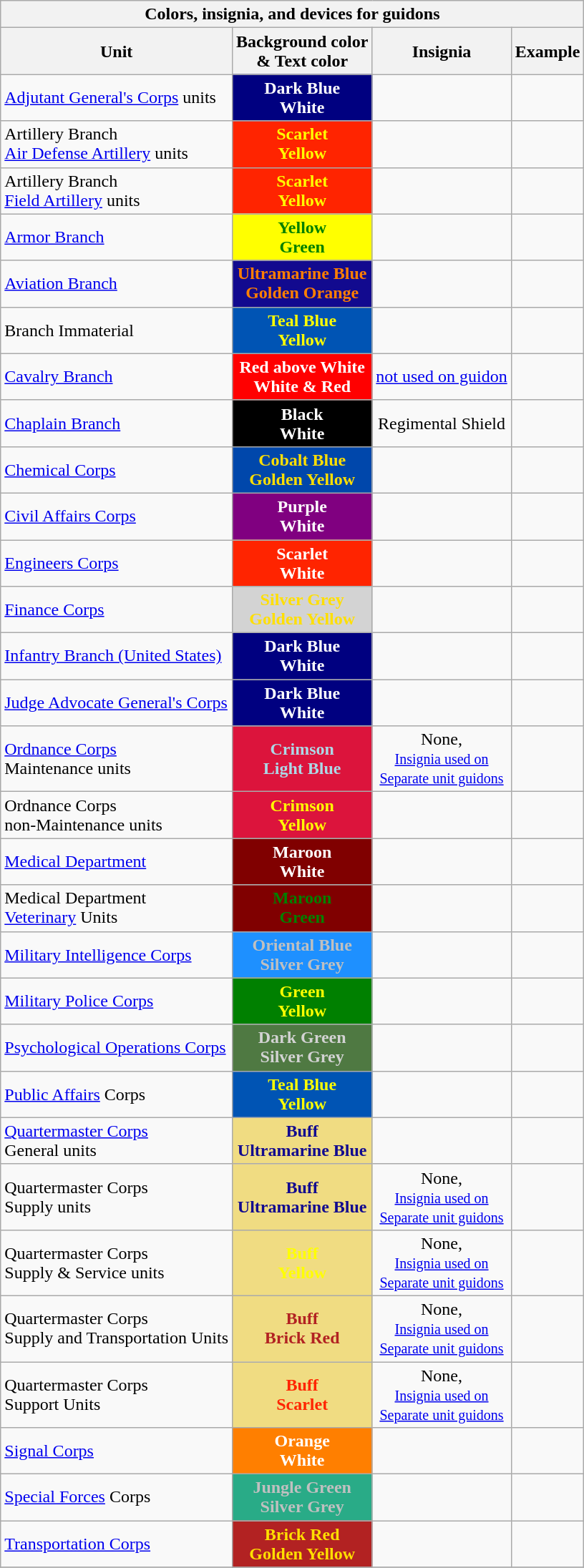<table class="wikitable">
<tr>
<th colspan=4>Colors, insignia, and devices for guidons</th>
</tr>
<tr>
<th>Unit</th>
<th>Background color<br>& Text color</th>
<th>Insignia</th>
<th>Example</th>
</tr>
<tr>
<td><a href='#'>Adjutant General's Corps</a> units</td>
<td align="center" style="background:navy; color:white;"><strong>Dark Blue<br>White</strong></td>
<td align="center"></td>
<td align="center"></td>
</tr>
<tr>
<td>Artillery Branch<br><a href='#'>Air Defense Artillery</a> units</td>
<td align="center" style="background:#FF2400; color:yellow;"><strong>Scarlet<br>Yellow</strong></td>
<td align="center"></td>
<td align="center"></td>
</tr>
<tr>
<td>Artillery Branch<br><a href='#'>Field Artillery</a> units</td>
<td align="center" style="background:#FF2400; color:yellow;"><strong>Scarlet<br>Yellow</strong></td>
<td align="center"></td>
<td align="center"></td>
</tr>
<tr>
<td><a href='#'>Armor Branch</a></td>
<td align="center" style="background:yellow; color:green;"><strong>Yellow<br>Green</strong></td>
<td align="center"></td>
<td align="center"></td>
</tr>
<tr>
<td><a href='#'>Aviation Branch</a></td>
<td align="center" style="background:#120a8f; color:#FF7F00;"><strong>Ultramarine Blue<br>Golden Orange</strong></td>
<td align="center"></td>
<td align="center"></td>
</tr>
<tr>
<td>Branch Immaterial</td>
<td align="center" style="background:#0054B4; color:yellow;"><strong>Teal Blue<br>Yellow</strong></td>
<td align="center"></td>
<td align="center"></td>
</tr>
<tr>
<td><a href='#'>Cavalry Branch</a></td>
<td align="center" style="background:red; color:white;"><strong>Red above White<br>White & Red</strong></td>
<td align="center"><a href='#'>not used on guidon</a></td>
<td align="center"></td>
</tr>
<tr>
<td><a href='#'>Chaplain Branch</a></td>
<td align="center" style="background:black; color:white;"><strong>Black<br>White</strong></td>
<td align="center">Regimental Shield</td>
<td align="center"></td>
</tr>
<tr>
<td><a href='#'>Chemical Corps</a></td>
<td align="center" style="background:#0047AB; color:#FFDF00;"><strong>Cobalt Blue<br>Golden Yellow</strong></td>
<td align="center"></td>
<td align="center"></td>
</tr>
<tr>
<td><a href='#'>Civil Affairs Corps</a></td>
<td align="center" style="background:purple; color:white;"><strong>Purple<br>White</strong></td>
<td align="center"></td>
<td align="center"></td>
</tr>
<tr>
<td><a href='#'>Engineers Corps</a></td>
<td align="center" style="background:#FF2400; color:white;"><strong>Scarlet<br>White</strong></td>
<td align="center"></td>
<td align="center"></td>
</tr>
<tr>
<td><a href='#'>Finance Corps</a></td>
<td align="center" style="background:#D3D3D3; color:#FFDF00;"><strong>Silver Grey<br>Golden Yellow</strong></td>
<td align="center"></td>
<td align="center"></td>
</tr>
<tr>
<td><a href='#'>Infantry Branch (United States)</a></td>
<td align="center" style="background:navy; color:white;"><strong>Dark Blue<br>White</strong></td>
<td align="center"></td>
<td align="center"></td>
</tr>
<tr>
<td><a href='#'>Judge Advocate General's Corps</a></td>
<td align="center" style="background:navy; color:white;"><strong>Dark Blue<br>White</strong></td>
<td align="center"></td>
<td align="center"></td>
</tr>
<tr>
<td><a href='#'>Ordnance Corps</a><br>Maintenance units</td>
<td align="center" style="background:#DC143C; color:#ADD8E6;"><strong>Crimson<br>Light Blue</strong></td>
<td align="center">None,<br><small><a href='#'>Insignia used on<br>Separate unit guidons</a></small></td>
<td align="center"></td>
</tr>
<tr>
<td>Ordnance Corps<br>non-Maintenance units</td>
<td align="center" style="background:#DC143C; color:yellow;"><strong>Crimson<br>Yellow</strong></td>
<td align="center"></td>
<td align="center"></td>
</tr>
<tr>
<td><a href='#'>Medical Department</a></td>
<td align="center" style="background:maroon; color:white;"><strong>Maroon<br>White</strong></td>
<td align="center"></td>
<td align="center"></td>
</tr>
<tr>
<td>Medical Department<br><a href='#'>Veterinary</a> Units</td>
<td align="center" style="background:maroon; color:green;"><strong>Maroon<br>Green</strong></td>
<td align="center"></td>
<td align="center"></td>
</tr>
<tr>
<td><a href='#'>Military Intelligence Corps</a></td>
<td align="center" style="background:#1E90FF; color:#C0C0C0;"><strong>Oriental Blue<br>Silver Grey</strong></td>
<td align="center"></td>
<td align="center"></td>
</tr>
<tr>
<td><a href='#'>Military Police Corps</a></td>
<td align="center" style="background:green; color:yellow;"><strong>Green<br>Yellow</strong></td>
<td align="center"></td>
<td align="center"></td>
</tr>
<tr>
<td><a href='#'>Psychological Operations Corps</a></td>
<td align="center" style="background:#4F7942; color:#D3D3D3;"><strong>Dark Green<br>Silver Grey</strong></td>
<td align="center"></td>
<td align="center"></td>
</tr>
<tr>
<td><a href='#'>Public Affairs</a> Corps</td>
<td align="center" style="background:#0054B4; color:yellow;"><strong>Teal Blue<br>Yellow</strong></td>
<td align="center"></td>
<td align="center"></td>
</tr>
<tr>
<td><a href='#'>Quartermaster Corps</a><br>General units</td>
<td align="center" style="background:#F0DC82; color:#120A8F;"><strong>Buff<br>Ultramarine Blue</strong></td>
<td align="center"></td>
<td align="center"></td>
</tr>
<tr>
<td>Quartermaster Corps<br>Supply units</td>
<td align="center" style="background:#F0DC82; color:#120A8F;"><strong>Buff<br>Ultramarine Blue</strong></td>
<td align="center">None,<br><small><a href='#'>Insignia used on<br>Separate unit guidons</a></small></td>
<td align="center"></td>
</tr>
<tr>
<td>Quartermaster Corps<br>Supply & Service units</td>
<td align="center" style="background:#F0DC82; color:yellow;"><strong>Buff<br>Yellow</strong></td>
<td align="center">None,<br><small><a href='#'>Insignia used on<br>Separate unit guidons</a></small></td>
<td align="center"></td>
</tr>
<tr>
<td>Quartermaster Corps<br>Supply and Transportation Units</td>
<td align="center" style="background:#F0DC82; color:#B22222;"><strong>Buff<br>Brick Red</strong></td>
<td align="center">None,<br><small><a href='#'>Insignia used on<br>Separate unit guidons</a></small></td>
<td align="center"></td>
</tr>
<tr>
<td>Quartermaster Corps<br>Support Units</td>
<td align="center" style="background:#F0DC82; color:#FF2400;"><strong>Buff<br>Scarlet</strong></td>
<td align="center">None,<br><small><a href='#'>Insignia used on<br>Separate unit guidons</a></small></td>
<td align="center"></td>
</tr>
<tr>
<td><a href='#'>Signal Corps</a></td>
<td align="center" style="background:#FF7F00; color:white;"><strong>Orange<br>White</strong></td>
<td align="center"></td>
<td align="center"></td>
</tr>
<tr>
<td><a href='#'>Special Forces</a> Corps</td>
<td align="center" style="background:#29AB87; color:#C0C0C0;"><strong>Jungle Green<br>Silver Grey</strong></td>
<td align="center"></td>
<td align="center"></td>
</tr>
<tr>
<td><a href='#'>Transportation Corps</a></td>
<td align="center" style="background:#B22222; color:#FFDF00;"><strong>Brick Red<br>Golden Yellow</strong></td>
<td align="center"></td>
<td align="center"></td>
</tr>
<tr>
</tr>
</table>
